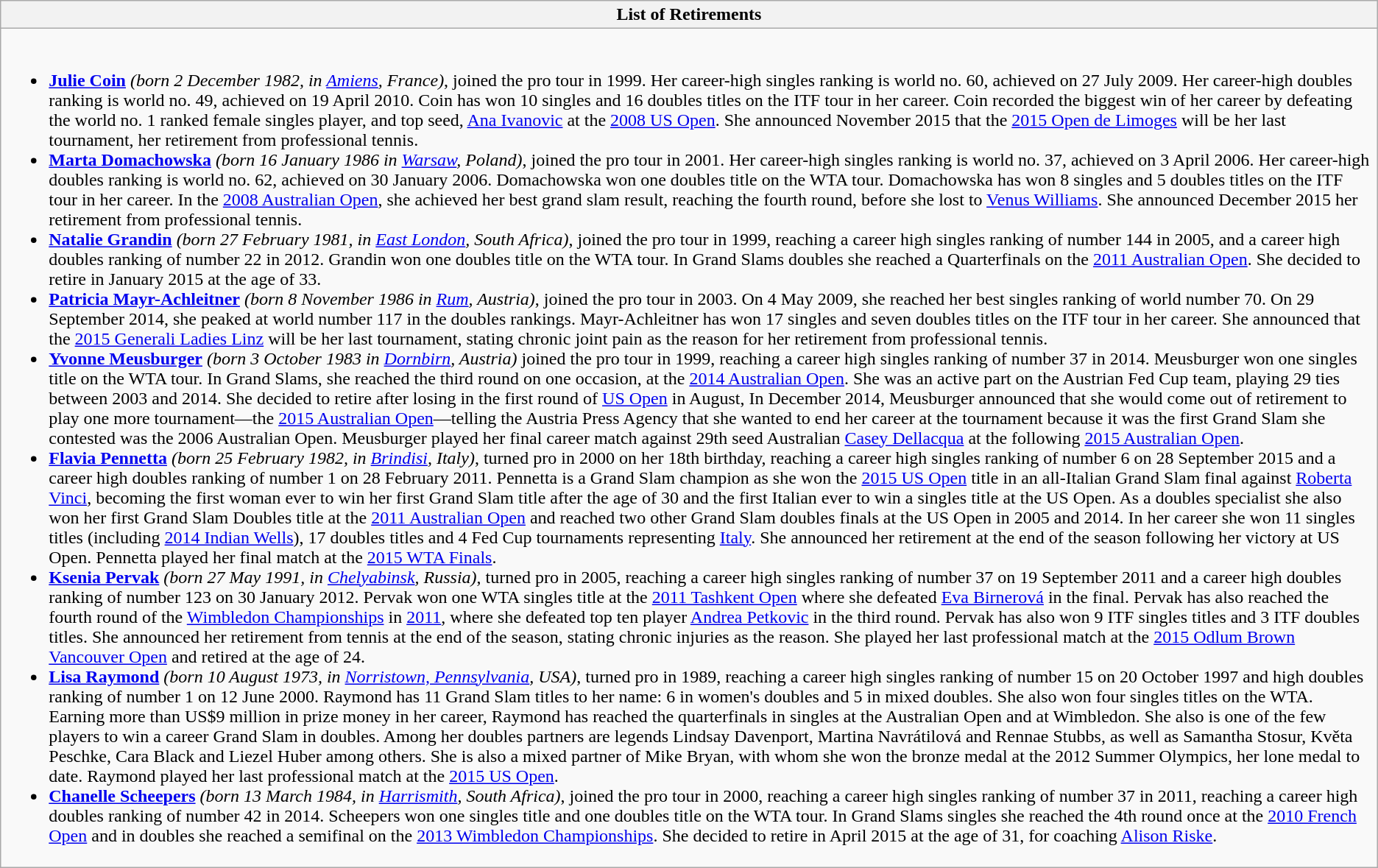<table class="wikitable collapsible collapsed">
<tr>
<th>List of Retirements</th>
</tr>
<tr>
<td><br><ul><li> <strong><a href='#'>Julie Coin</a></strong> <em>(born 2 December 1982, in <a href='#'>Amiens</a>, France)</em>, joined the pro tour in 1999. Her career-high singles ranking is world no. 60, achieved on 27 July 2009. Her career-high doubles ranking is world no. 49, achieved on 19 April 2010. Coin has won 10 singles and 16 doubles titles on the ITF tour in her career. Coin recorded the biggest win of her career by defeating the world no. 1 ranked female singles player, and top seed, <a href='#'>Ana Ivanovic</a> at the <a href='#'>2008 US Open</a>. She announced November 2015 that the <a href='#'>2015 Open de Limoges</a> will be her last tournament, her retirement from professional tennis.</li><li> <strong><a href='#'>Marta Domachowska</a></strong> <em>(born 16 January 1986 in <a href='#'>Warsaw</a>, Poland)</em>, joined the pro tour in 2001. Her career-high singles ranking is world no. 37, achieved on 3 April 2006. Her career-high doubles ranking is world no. 62, achieved on 30 January 2006. Domachowska won one doubles title on the WTA tour. Domachowska has won 8 singles and 5 doubles titles on the ITF tour in her career. In the <a href='#'>2008 Australian Open</a>, she achieved her best grand slam result, reaching the fourth round, before she lost to <a href='#'>Venus Williams</a>. She announced December 2015 her retirement from professional tennis.</li><li> <strong><a href='#'>Natalie Grandin</a></strong> <em>(born 27 February 1981, in <a href='#'>East London</a>, South Africa)</em>, joined the pro tour in 1999, reaching a career high singles ranking of number 144 in 2005, and a career high doubles ranking of number 22 in 2012. Grandin won one doubles title on the WTA tour. In Grand Slams doubles she reached a Quarterfinals on the <a href='#'>2011 Australian Open</a>. She decided to retire in January 2015 at the age of 33.</li><li> <strong><a href='#'>Patricia Mayr-Achleitner</a></strong> <em>(born 8 November 1986 in <a href='#'>Rum</a>, Austria)</em>, joined the pro tour in 2003. On 4 May 2009, she reached her best singles ranking of world number 70. On 29 September 2014, she peaked at world number 117 in the doubles rankings. Mayr-Achleitner has won 17 singles and seven doubles titles on the ITF tour in her career. She announced that the <a href='#'>2015 Generali Ladies Linz</a> will be her last tournament, stating chronic joint pain as the reason for her retirement from professional tennis.</li><li> <strong><a href='#'>Yvonne Meusburger</a></strong> <em>(born 3 October 1983 in <a href='#'>Dornbirn</a>, Austria)</em> joined the pro tour in 1999, reaching a career high singles ranking of number 37 in 2014. Meusburger won one singles title on the WTA tour. In Grand Slams, she reached the third round on one occasion, at the <a href='#'>2014 Australian Open</a>. She was an active part on the Austrian Fed Cup team, playing 29 ties between 2003 and 2014. She decided to retire after losing in the first round of <a href='#'>US Open</a> in August, In December 2014, Meusburger announced that she would come out of retirement to play one more tournament—the <a href='#'>2015 Australian Open</a>—telling the Austria Press Agency that she wanted to end her career at the tournament because it was the first Grand Slam she contested was the 2006 Australian Open. Meusburger played her final career match against 29th seed Australian <a href='#'>Casey Dellacqua</a> at the following <a href='#'>2015 Australian Open</a>.</li><li> <strong><a href='#'>Flavia Pennetta</a></strong> <em>(born 25 February 1982, in <a href='#'>Brindisi</a>, Italy)</em>, turned pro in 2000 on her 18th birthday, reaching a career high singles ranking of number 6 on 28 September 2015 and a career high doubles ranking of number 1 on 28 February 2011. Pennetta is a Grand Slam champion as she won the <a href='#'>2015 US Open</a> title in an all-Italian Grand Slam final against <a href='#'>Roberta Vinci</a>, becoming the first woman ever to win her first Grand Slam title after the age of 30 and the first Italian ever to win a singles title at the US Open. As a doubles specialist she also won her first Grand Slam Doubles title at the <a href='#'>2011 Australian Open</a> and reached two other Grand Slam doubles finals at the US Open in 2005 and 2014. In her career she won 11 singles titles (including <a href='#'>2014 Indian Wells</a>), 17 doubles titles and 4 Fed Cup tournaments representing <a href='#'>Italy</a>. She announced her retirement at the end of the season following her victory at US Open. Pennetta played her final match at the <a href='#'>2015 WTA Finals</a>.</li><li> <strong><a href='#'>Ksenia Pervak</a></strong> <em>(born 27 May 1991, in <a href='#'>Chelyabinsk</a>, Russia)</em>, turned pro in 2005, reaching a career high singles ranking of number 37 on 19 September 2011 and a career high doubles ranking of number 123 on 30 January 2012. Pervak won one WTA singles title at the <a href='#'>2011 Tashkent Open</a> where she defeated <a href='#'>Eva Birnerová</a> in the final. Pervak has also reached the fourth round of the <a href='#'>Wimbledon Championships</a> in <a href='#'>2011</a>, where she defeated top ten player <a href='#'>Andrea Petkovic</a> in the third round. Pervak has also won 9 ITF singles titles and 3 ITF doubles titles. She announced her retirement from tennis at the end of the season, stating chronic injuries as the reason. She played her last professional match at the <a href='#'>2015 Odlum Brown Vancouver Open</a> and retired at the age of 24.</li><li> <strong><a href='#'>Lisa Raymond</a></strong> <em>(born 10 August 1973, in <a href='#'>Norristown, Pennsylvania</a>, USA)</em>, turned pro in 1989, reaching a career high singles ranking of number 15 on 20 October 1997 and high doubles ranking of number 1 on 12 June 2000. Raymond has 11 Grand Slam titles to her name: 6 in women's doubles and 5 in mixed doubles. She also won four singles titles on the WTA. Earning more than US$9 million in prize money in her career, Raymond has reached the quarterfinals in singles at the Australian Open and at Wimbledon. She also is one of the few players to win a career Grand Slam in doubles. Among her doubles partners are legends Lindsay Davenport, Martina Navrátilová and Rennae Stubbs, as well as Samantha Stosur, Květa Peschke, Cara Black and Liezel Huber among others. She is also a mixed partner of Mike Bryan, with whom she won the bronze medal at the 2012 Summer Olympics, her lone medal to date. Raymond played her last professional match at the <a href='#'>2015 US Open</a>.</li><li> <strong><a href='#'>Chanelle Scheepers</a></strong> <em>(born 13 March 1984, in <a href='#'>Harrismith</a>, South Africa)</em>, joined the pro tour in 2000, reaching a career high singles ranking of number 37 in 2011, reaching a career high doubles ranking of number 42 in 2014. Scheepers won one singles title and one doubles title on the WTA tour. In Grand Slams singles she reached the 4th round once at the <a href='#'>2010 French Open</a> and in doubles she reached a semifinal on the <a href='#'>2013 Wimbledon Championships</a>. She decided to retire in April 2015 at the age of 31, for coaching <a href='#'>Alison Riske</a>.</li></ul></td>
</tr>
</table>
